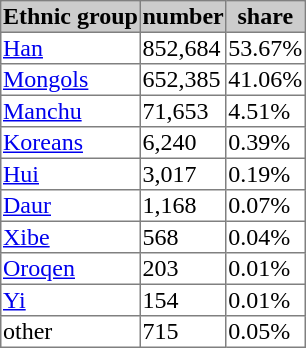<table border=1 style="border-collapse: collapse;">
<tr bgcolor=cccccc>
<th>Ethnic group</th>
<th>number</th>
<th>share</th>
</tr>
<tr>
<td><a href='#'>Han</a></td>
<td>852,684</td>
<td>53.67%</td>
</tr>
<tr>
<td><a href='#'>Mongols</a></td>
<td>652,385</td>
<td>41.06%</td>
</tr>
<tr>
<td><a href='#'>Manchu</a></td>
<td>71,653</td>
<td>4.51%</td>
</tr>
<tr>
<td><a href='#'>Koreans</a></td>
<td>6,240</td>
<td>0.39%</td>
</tr>
<tr>
<td><a href='#'>Hui</a></td>
<td>3,017</td>
<td>0.19%</td>
</tr>
<tr>
<td><a href='#'>Daur</a></td>
<td>1,168</td>
<td>0.07%</td>
</tr>
<tr>
<td><a href='#'>Xibe</a></td>
<td>568</td>
<td>0.04%</td>
</tr>
<tr>
<td><a href='#'>Oroqen</a></td>
<td>203</td>
<td>0.01%</td>
</tr>
<tr>
<td><a href='#'>Yi</a></td>
<td>154</td>
<td>0.01%</td>
</tr>
<tr>
<td>other</td>
<td>715</td>
<td>0.05%</td>
</tr>
</table>
